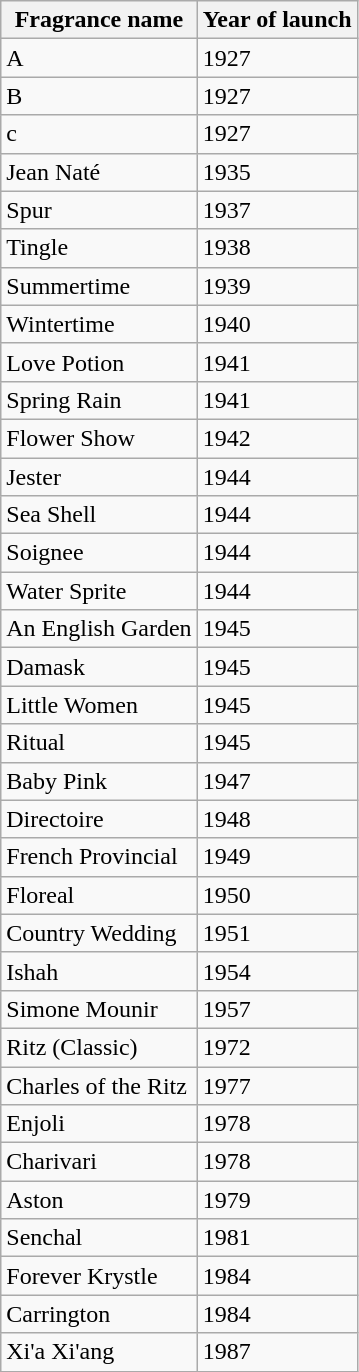<table class="wikitable">
<tr>
<th>Fragrance name</th>
<th>Year of launch</th>
</tr>
<tr>
<td>A</td>
<td>1927</td>
</tr>
<tr>
<td>B</td>
<td>1927</td>
</tr>
<tr>
<td>c</td>
<td>1927</td>
</tr>
<tr>
<td>Jean Naté</td>
<td>1935</td>
</tr>
<tr>
<td>Spur</td>
<td>1937</td>
</tr>
<tr>
<td>Tingle</td>
<td>1938</td>
</tr>
<tr>
<td>Summertime</td>
<td>1939</td>
</tr>
<tr>
<td>Wintertime</td>
<td>1940</td>
</tr>
<tr>
<td>Love Potion</td>
<td>1941</td>
</tr>
<tr>
<td>Spring Rain</td>
<td>1941</td>
</tr>
<tr>
<td>Flower Show</td>
<td>1942</td>
</tr>
<tr>
<td>Jester</td>
<td>1944</td>
</tr>
<tr>
<td>Sea Shell</td>
<td>1944</td>
</tr>
<tr>
<td>Soignee</td>
<td>1944</td>
</tr>
<tr>
<td>Water Sprite</td>
<td>1944</td>
</tr>
<tr>
<td>An English Garden</td>
<td>1945</td>
</tr>
<tr>
<td>Damask</td>
<td>1945</td>
</tr>
<tr>
<td>Little Women</td>
<td>1945</td>
</tr>
<tr>
<td>Ritual</td>
<td>1945</td>
</tr>
<tr>
<td>Baby Pink</td>
<td>1947</td>
</tr>
<tr>
<td>Directoire</td>
<td>1948</td>
</tr>
<tr>
<td>French Provincial</td>
<td>1949</td>
</tr>
<tr>
<td>Floreal</td>
<td>1950</td>
</tr>
<tr>
<td>Country Wedding</td>
<td>1951</td>
</tr>
<tr>
<td>Ishah</td>
<td>1954</td>
</tr>
<tr>
<td>Simone Mounir</td>
<td>1957</td>
</tr>
<tr>
<td>Ritz (Classic)</td>
<td>1972</td>
</tr>
<tr>
<td>Charles of the Ritz</td>
<td>1977</td>
</tr>
<tr>
<td>Enjoli</td>
<td>1978</td>
</tr>
<tr>
<td>Charivari</td>
<td>1978</td>
</tr>
<tr>
<td>Aston</td>
<td>1979</td>
</tr>
<tr>
<td>Senchal</td>
<td>1981</td>
</tr>
<tr>
<td>Forever Krystle</td>
<td>1984</td>
</tr>
<tr>
<td>Carrington</td>
<td>1984</td>
</tr>
<tr>
<td>Xi'a Xi'ang</td>
<td>1987</td>
</tr>
</table>
